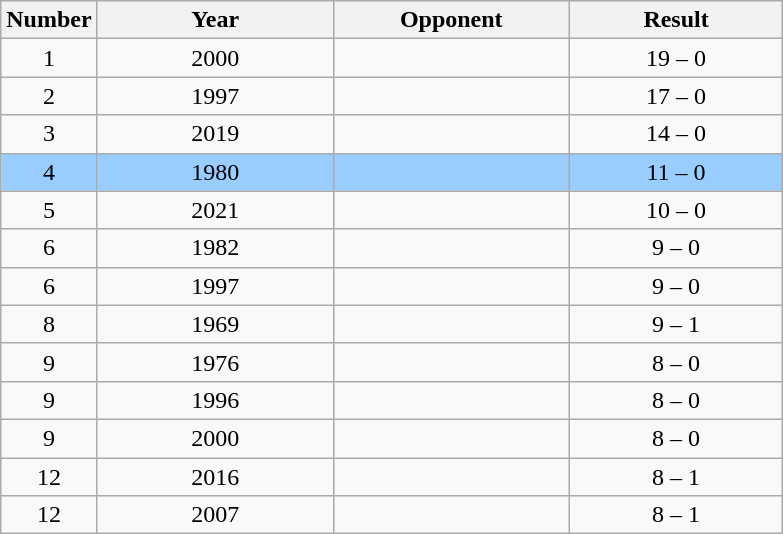<table class="wikitable sortable">
<tr>
<th width=30>Number</th>
<th width=150>Year</th>
<th width=150>Opponent</th>
<th width=135>Result</th>
</tr>
<tr>
<td align=center>1</td>
<td align=center>2000</td>
<td></td>
<td align=center>19 – 0</td>
</tr>
<tr>
<td align=center>2</td>
<td align=center>1997</td>
<td></td>
<td align=center>17 – 0</td>
</tr>
<tr>
<td align=center>3</td>
<td align=center>2019</td>
<td></td>
<td align=center>14 – 0</td>
</tr>
<tr style="background:#9acdff;">
<td align=center>4</td>
<td align=center>1980</td>
<td></td>
<td align=center>11 – 0</td>
</tr>
<tr>
<td align=center>5</td>
<td align=center>2021</td>
<td></td>
<td align=center>10 – 0</td>
</tr>
<tr>
<td align=center>6</td>
<td align=center>1982</td>
<td></td>
<td align=center>9 – 0</td>
</tr>
<tr>
<td align=center>6</td>
<td align=center>1997</td>
<td></td>
<td align=center>9 – 0</td>
</tr>
<tr>
<td align=center>8</td>
<td align=center>1969</td>
<td></td>
<td align=center>9 – 1</td>
</tr>
<tr>
<td align=center>9</td>
<td align=center>1976</td>
<td></td>
<td align=center>8 – 0</td>
</tr>
<tr>
<td align=center>9</td>
<td align=center>1996</td>
<td></td>
<td align=center>8 – 0</td>
</tr>
<tr>
<td align=center>9</td>
<td align=center>2000</td>
<td></td>
<td align=center>8 – 0</td>
</tr>
<tr>
<td align=center>12</td>
<td align=center>2016</td>
<td></td>
<td align=center>8 – 1</td>
</tr>
<tr>
<td align=center>12</td>
<td align=center>2007</td>
<td></td>
<td align=center>8 – 1</td>
</tr>
</table>
